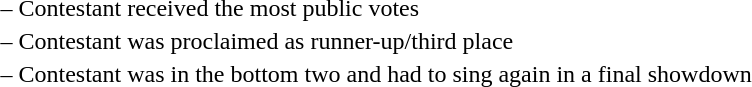<table>
<tr>
<td> –</td>
<td>Contestant received the most public votes</td>
</tr>
<tr>
<td> –</td>
<td>Contestant was proclaimed as runner-up/third place</td>
</tr>
<tr>
<td> –</td>
<td>Contestant was in the bottom two and had to sing again in a final showdown</td>
</tr>
<tr>
</tr>
</table>
